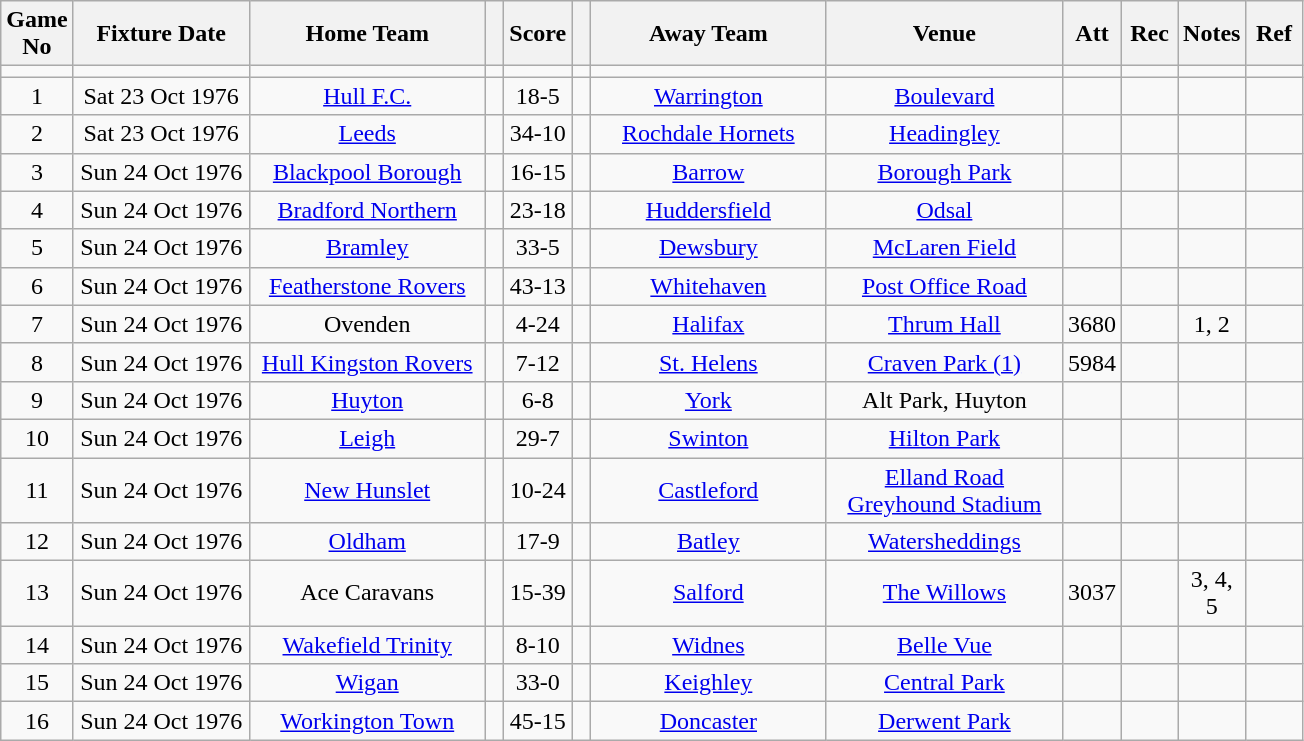<table class="wikitable" style="text-align:center;">
<tr>
<th width=10 abbr="No">Game No</th>
<th width=110 abbr="Date">Fixture Date</th>
<th width=150 abbr="Home Team">Home Team</th>
<th width=5 abbr="space"></th>
<th width=20 abbr="Score">Score</th>
<th width=5 abbr="space"></th>
<th width=150 abbr="Away Team">Away Team</th>
<th width=150 abbr="Venue">Venue</th>
<th width=30 abbr="Att">Att</th>
<th width=30 abbr="Rec">Rec</th>
<th width=20 abbr="Notes">Notes</th>
<th width=30 abbr="Ref">Ref</th>
</tr>
<tr>
<td></td>
<td></td>
<td></td>
<td></td>
<td></td>
<td></td>
<td></td>
<td></td>
<td></td>
<td></td>
<td></td>
<td></td>
</tr>
<tr>
<td>1</td>
<td>Sat 23 Oct 1976</td>
<td><a href='#'>Hull F.C.</a></td>
<td></td>
<td>18-5</td>
<td></td>
<td><a href='#'>Warrington</a></td>
<td><a href='#'>Boulevard</a></td>
<td></td>
<td></td>
<td></td>
<td></td>
</tr>
<tr>
<td>2</td>
<td>Sat 23 Oct 1976</td>
<td><a href='#'>Leeds</a></td>
<td></td>
<td>34-10</td>
<td></td>
<td><a href='#'>Rochdale Hornets</a></td>
<td><a href='#'>Headingley</a></td>
<td></td>
<td></td>
<td></td>
<td></td>
</tr>
<tr>
<td>3</td>
<td>Sun 24 Oct 1976</td>
<td><a href='#'>Blackpool Borough</a></td>
<td></td>
<td>16-15</td>
<td></td>
<td><a href='#'>Barrow</a></td>
<td><a href='#'>Borough Park</a></td>
<td></td>
<td></td>
<td></td>
<td></td>
</tr>
<tr>
<td>4</td>
<td>Sun 24 Oct 1976</td>
<td><a href='#'>Bradford Northern</a></td>
<td></td>
<td>23-18</td>
<td></td>
<td><a href='#'>Huddersfield</a></td>
<td><a href='#'>Odsal</a></td>
<td></td>
<td></td>
<td></td>
<td></td>
</tr>
<tr>
<td>5</td>
<td>Sun 24 Oct 1976</td>
<td><a href='#'>Bramley</a></td>
<td></td>
<td>33-5</td>
<td></td>
<td><a href='#'>Dewsbury</a></td>
<td><a href='#'>McLaren Field</a></td>
<td></td>
<td></td>
<td></td>
<td></td>
</tr>
<tr>
<td>6</td>
<td>Sun 24 Oct 1976</td>
<td><a href='#'>Featherstone Rovers</a></td>
<td></td>
<td>43-13</td>
<td></td>
<td><a href='#'>Whitehaven</a></td>
<td><a href='#'>Post Office Road</a></td>
<td></td>
<td></td>
<td></td>
<td></td>
</tr>
<tr>
<td>7</td>
<td>Sun 24 Oct 1976</td>
<td>Ovenden</td>
<td></td>
<td>4-24</td>
<td></td>
<td><a href='#'>Halifax</a></td>
<td><a href='#'>Thrum Hall</a></td>
<td>3680</td>
<td></td>
<td>1, 2</td>
<td></td>
</tr>
<tr>
<td>8</td>
<td>Sun 24 Oct 1976</td>
<td><a href='#'>Hull Kingston Rovers</a></td>
<td></td>
<td>7-12</td>
<td></td>
<td><a href='#'>St. Helens</a></td>
<td><a href='#'>Craven Park (1)</a></td>
<td>5984</td>
<td></td>
<td></td>
<td></td>
</tr>
<tr>
<td>9</td>
<td>Sun 24 Oct 1976</td>
<td><a href='#'>Huyton</a></td>
<td></td>
<td>6-8</td>
<td></td>
<td><a href='#'>York</a></td>
<td>Alt Park, Huyton</td>
<td></td>
<td></td>
<td></td>
<td></td>
</tr>
<tr>
<td>10</td>
<td>Sun 24 Oct 1976</td>
<td><a href='#'>Leigh</a></td>
<td></td>
<td>29-7</td>
<td></td>
<td><a href='#'>Swinton</a></td>
<td><a href='#'>Hilton Park</a></td>
<td></td>
<td></td>
<td></td>
<td></td>
</tr>
<tr>
<td>11</td>
<td>Sun 24 Oct 1976</td>
<td><a href='#'>New Hunslet</a></td>
<td></td>
<td>10-24</td>
<td></td>
<td><a href='#'>Castleford</a></td>
<td><a href='#'>Elland Road Greyhound Stadium</a></td>
<td></td>
<td></td>
<td></td>
<td></td>
</tr>
<tr>
<td>12</td>
<td>Sun 24 Oct 1976</td>
<td><a href='#'>Oldham</a></td>
<td></td>
<td>17-9</td>
<td></td>
<td><a href='#'>Batley</a></td>
<td><a href='#'>Watersheddings</a></td>
<td></td>
<td></td>
<td></td>
<td></td>
</tr>
<tr>
<td>13</td>
<td>Sun 24 Oct 1976</td>
<td>Ace Caravans</td>
<td></td>
<td>15-39</td>
<td></td>
<td><a href='#'>Salford</a></td>
<td><a href='#'>The Willows</a></td>
<td>3037</td>
<td></td>
<td>3, 4, 5</td>
<td></td>
</tr>
<tr>
<td>14</td>
<td>Sun 24 Oct 1976</td>
<td><a href='#'>Wakefield Trinity</a></td>
<td></td>
<td>8-10</td>
<td></td>
<td><a href='#'>Widnes</a></td>
<td><a href='#'>Belle Vue</a></td>
<td></td>
<td></td>
<td></td>
<td></td>
</tr>
<tr>
<td>15</td>
<td>Sun 24 Oct 1976</td>
<td><a href='#'>Wigan</a></td>
<td></td>
<td>33-0</td>
<td></td>
<td><a href='#'>Keighley</a></td>
<td><a href='#'>Central Park</a></td>
<td></td>
<td></td>
<td></td>
<td></td>
</tr>
<tr>
<td>16</td>
<td>Sun 24 Oct 1976</td>
<td><a href='#'>Workington Town</a></td>
<td></td>
<td>45-15</td>
<td></td>
<td><a href='#'>Doncaster</a></td>
<td><a href='#'>Derwent Park</a></td>
<td></td>
<td></td>
<td></td>
<td></td>
</tr>
</table>
